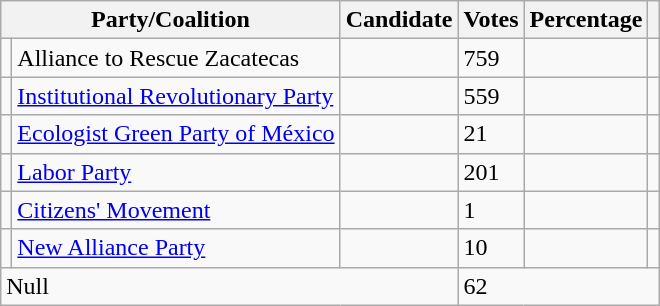<table class="wikitable">
<tr>
<th colspan="2"><strong>Party/Coalition</strong></th>
<th><strong>Candidate</strong></th>
<th><strong>Votes</strong></th>
<th><strong>Percentage</strong></th>
<th></th>
</tr>
<tr>
<td></td>
<td>Alliance to Rescue Zacatecas</td>
<td></td>
<td>759</td>
<td></td>
<td></td>
</tr>
<tr>
<td></td>
<td><a href='#'>Institutional Revolutionary Party</a></td>
<td></td>
<td>559</td>
<td></td>
<td></td>
</tr>
<tr>
<td></td>
<td><a href='#'>Ecologist Green Party of México</a></td>
<td></td>
<td>21</td>
<td></td>
<td></td>
</tr>
<tr>
<td></td>
<td><a href='#'>Labor Party</a></td>
<td></td>
<td>201</td>
<td></td>
<td></td>
</tr>
<tr>
<td></td>
<td><a href='#'>Citizens' Movement</a></td>
<td></td>
<td>1</td>
<td></td>
</tr>
<tr>
<td></td>
<td><a href='#'>New Alliance Party</a></td>
<td></td>
<td>10</td>
<td></td>
<td></td>
</tr>
<tr>
<td colspan="3">Null</td>
<td colspan="3">62</td>
</tr>
</table>
